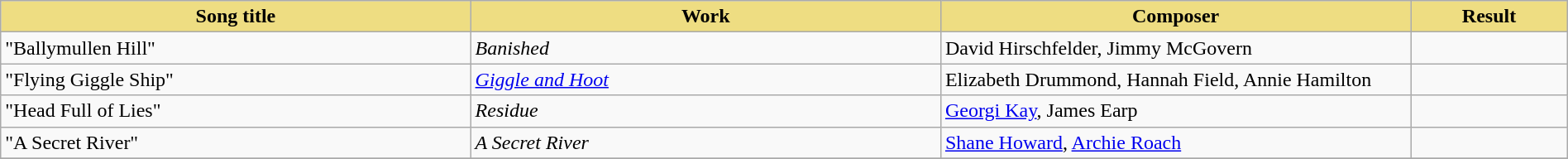<table class="wikitable" width=100%>
<tr>
<th style="width:30%;background:#EEDD82;">Song title</th>
<th style="width:30%;background:#EEDD82;">Work</th>
<th style="width:30%;background:#EEDD82;">Composer</th>
<th style="width:10%;background:#EEDD82;">Result<br></th>
</tr>
<tr>
<td>"Ballymullen Hill"</td>
<td><em>Banished</em></td>
<td>David Hirschfelder, Jimmy McGovern</td>
<td></td>
</tr>
<tr>
<td>"Flying Giggle Ship"</td>
<td><em><a href='#'>Giggle and Hoot</a></em></td>
<td>Elizabeth Drummond, Hannah Field, Annie Hamilton</td>
<td></td>
</tr>
<tr>
<td>"Head Full of Lies"</td>
<td><em>Residue</em></td>
<td><a href='#'>Georgi Kay</a>, James Earp</td>
<td></td>
</tr>
<tr>
<td>"A Secret River"</td>
<td><em>A Secret River</em></td>
<td><a href='#'>Shane Howard</a>, <a href='#'>Archie Roach</a></td>
<td></td>
</tr>
<tr>
</tr>
</table>
